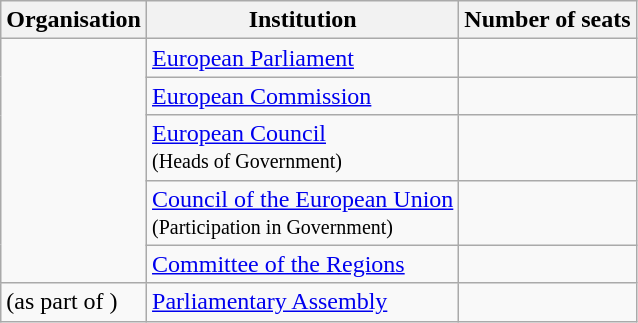<table class="wikitable">
<tr>
<th>Organisation</th>
<th>Institution</th>
<th>Number of seats</th>
</tr>
<tr>
<td rowspan=5></td>
<td><a href='#'>European Parliament</a></td>
<td></td>
</tr>
<tr>
<td><a href='#'>European Commission</a></td>
<td></td>
</tr>
<tr>
<td><a href='#'>European Council</a><br><small>(Heads of Government)</small></td>
<td></td>
</tr>
<tr>
<td><a href='#'>Council of the European Union</a><br><small>(Participation in Government)</small></td>
<td></td>
</tr>
<tr>
<td><a href='#'>Committee of the Regions</a></td>
<td></td>
</tr>
<tr>
<td> (as part of )</td>
<td><a href='#'>Parliamentary Assembly</a></td>
<td> </td>
</tr>
</table>
